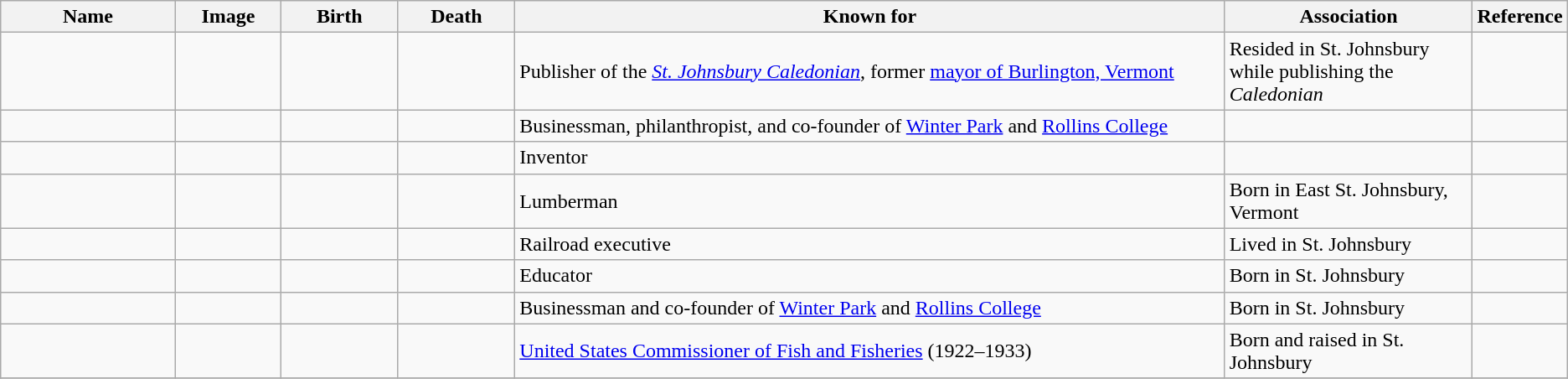<table class="wikitable sortable">
<tr>
<th scope="col" width="140">Name</th>
<th scope="col" width="80" class="unsortable">Image</th>
<th scope="col" width="90">Birth</th>
<th scope="col" width="90">Death</th>
<th scope="col" width="600" class="unsortable">Known for</th>
<th scope="col" width="200" class="unsortable">Association</th>
<th scope="col" width="30" class="unsortable">Reference</th>
</tr>
<tr>
<td></td>
<td></td>
<td align=right></td>
<td align=right></td>
<td>Publisher of the <em><a href='#'>St. Johnsbury Caledonian</a></em>, former <a href='#'>mayor of Burlington, Vermont</a></td>
<td>Resided in St. Johnsbury while publishing the <em>Caledonian</em></td>
<td align="center"></td>
</tr>
<tr>
<td></td>
<td></td>
<td align=right></td>
<td align=right></td>
<td>Businessman, philanthropist, and co-founder of <a href='#'>Winter Park</a> and <a href='#'>Rollins College</a></td>
<td></td>
<td align="center"></td>
</tr>
<tr>
<td></td>
<td></td>
<td align=right></td>
<td align=right></td>
<td>Inventor</td>
<td></td>
<td align="center"></td>
</tr>
<tr>
<td></td>
<td></td>
<td align=right></td>
<td align=right></td>
<td>Lumberman</td>
<td>Born in East St. Johnsbury, Vermont</td>
<td align="center"></td>
</tr>
<tr>
<td></td>
<td></td>
<td align=right></td>
<td align=right></td>
<td>Railroad executive</td>
<td>Lived in St. Johnsbury</td>
<td align="center"></td>
</tr>
<tr>
<td></td>
<td></td>
<td align=right></td>
<td align=right></td>
<td>Educator</td>
<td>Born in St. Johnsbury</td>
<td align="center"></td>
</tr>
<tr>
<td></td>
<td></td>
<td align=right></td>
<td align=right></td>
<td>Businessman and co-founder of <a href='#'>Winter Park</a> and <a href='#'>Rollins College</a></td>
<td>Born in St. Johnsbury</td>
<td align="center"></td>
</tr>
<tr>
<td></td>
<td></td>
<td align=right></td>
<td align=right></td>
<td><a href='#'>United States Commissioner of Fish and Fisheries</a> (1922–1933)</td>
<td>Born and raised in St. Johnsbury</td>
<td align="center"></td>
</tr>
<tr>
</tr>
</table>
